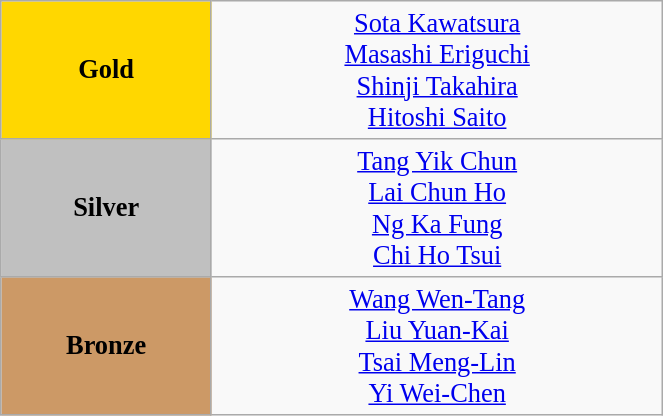<table class="wikitable" style=" text-align:center; font-size:110%;" width="35%">
<tr>
<td bgcolor="gold"><strong>Gold</strong></td>
<td><a href='#'>Sota Kawatsura</a><br><a href='#'>Masashi Eriguchi</a><br><a href='#'>Shinji Takahira</a><br><a href='#'>Hitoshi Saito</a><br></td>
</tr>
<tr>
<td bgcolor="silver"><strong>Silver</strong></td>
<td><a href='#'>Tang Yik Chun</a><br><a href='#'>Lai Chun Ho</a><br><a href='#'>Ng Ka Fung</a><br><a href='#'>Chi Ho Tsui</a><br></td>
</tr>
<tr>
<td bgcolor="CC9966"><strong>Bronze</strong></td>
<td><a href='#'>Wang Wen-Tang</a><br><a href='#'>Liu Yuan-Kai</a><br><a href='#'>Tsai Meng-Lin</a><br><a href='#'>Yi Wei-Chen</a><br></td>
</tr>
</table>
